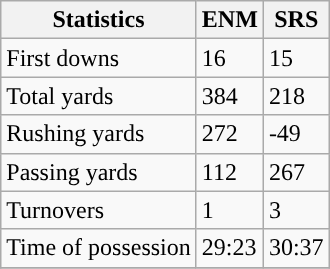<table class="wikitable" style="float: left;">
<tr>
<th>Statistics</th>
<th>ENM</th>
<th>SRS</th>
</tr>
<tr>
<td>First downs</td>
<td>16</td>
<td>15</td>
</tr>
<tr>
<td>Total yards</td>
<td>384</td>
<td>218</td>
</tr>
<tr>
<td>Rushing yards</td>
<td>272</td>
<td>-49</td>
</tr>
<tr>
<td>Passing yards</td>
<td>112</td>
<td>267</td>
</tr>
<tr>
<td>Turnovers</td>
<td>1</td>
<td>3</td>
</tr>
<tr>
<td>Time of possession</td>
<td>29:23</td>
<td>30:37</td>
</tr>
<tr>
</tr>
</table>
